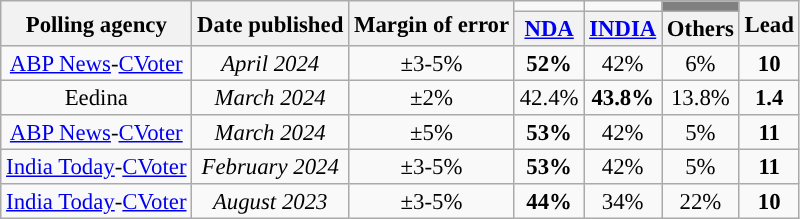<table class="wikitable sortable" style="text-align:center;font-size:95%;line-height:16px">
<tr>
<th rowspan="2">Polling agency</th>
<th rowspan="2">Date published</th>
<th rowspan="2">Margin of error</th>
<td></td>
<td></td>
<td bgcolor="grey"></td>
<th rowspan="2">Lead</th>
</tr>
<tr>
<th><a href='#'>NDA</a></th>
<th><a href='#'>INDIA</a></th>
<th>Others</th>
</tr>
<tr>
<td><a href='#'>ABP News</a>-<a href='#'>CVoter</a></td>
<td><em>April 2024</em></td>
<td>±3-5%</td>
<td bgcolor=><strong>52%</strong></td>
<td>42%</td>
<td>6%</td>
<td bgcolor=><strong>10</strong></td>
</tr>
<tr>
<td>Eedina</td>
<td><em>March 2024</em></td>
<td>±2%</td>
<td>42.4%</td>
<td bgcolor=><strong>43.8%</strong></td>
<td>13.8%</td>
<td bgcolor=><strong>1.4</strong></td>
</tr>
<tr>
<td><a href='#'>ABP News</a>-<a href='#'>CVoter</a></td>
<td><em>March 2024</em></td>
<td>±5%</td>
<td bgcolor=><strong>53%</strong></td>
<td>42%</td>
<td>5%</td>
<td bgcolor=><strong>11</strong></td>
</tr>
<tr>
<td><a href='#'>India Today</a>-<a href='#'>CVoter</a></td>
<td><em>February 2024</em></td>
<td>±3-5%</td>
<td><strong>53%</strong></td>
<td>42%</td>
<td>5%</td>
<td><strong>11</strong></td>
</tr>
<tr>
<td><a href='#'>India Today</a>-<a href='#'>CVoter</a></td>
<td><em>August 2023</em></td>
<td>±3-5%</td>
<td><strong>44%</strong></td>
<td>34%</td>
<td>22%</td>
<td><strong>10</strong></td>
</tr>
</table>
